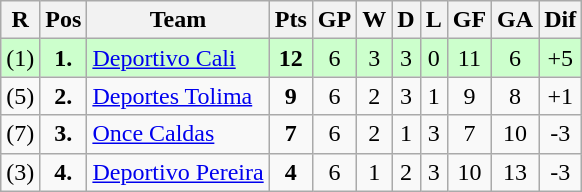<table class="wikitable sortable" style="text-align: center;">
<tr>
<th align="center">R</th>
<th align="center">Pos</th>
<th align="center">Team</th>
<th align="center">Pts</th>
<th align="center">GP</th>
<th align="center">W</th>
<th align="center">D</th>
<th align="center">L</th>
<th align="center">GF</th>
<th align="center">GA</th>
<th align="center">Dif</th>
</tr>
<tr style="background: #CCFFCC;">
<td>(1)</td>
<td><strong>1.</strong></td>
<td align="left"><a href='#'>Deportivo Cali</a></td>
<td><strong>12</strong></td>
<td>6</td>
<td>3</td>
<td>3</td>
<td>0</td>
<td>11</td>
<td>6</td>
<td>+5</td>
</tr>
<tr>
<td>(5)</td>
<td><strong>2.</strong></td>
<td align="left"><a href='#'>Deportes Tolima</a></td>
<td><strong>9</strong></td>
<td>6</td>
<td>2</td>
<td>3</td>
<td>1</td>
<td>9</td>
<td>8</td>
<td>+1</td>
</tr>
<tr>
<td>(7)</td>
<td><strong>3.</strong></td>
<td align="left"><a href='#'>Once Caldas</a></td>
<td><strong>7</strong></td>
<td>6</td>
<td>2</td>
<td>1</td>
<td>3</td>
<td>7</td>
<td>10</td>
<td>-3</td>
</tr>
<tr>
<td>(3)</td>
<td><strong>4.</strong></td>
<td align="left"><a href='#'>Deportivo Pereira</a></td>
<td><strong>4</strong></td>
<td>6</td>
<td>1</td>
<td>2</td>
<td>3</td>
<td>10</td>
<td>13</td>
<td>-3</td>
</tr>
</table>
